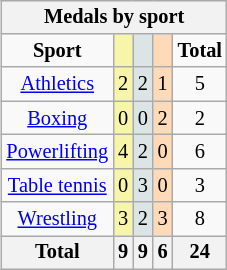<table class="wikitable" style="font-size:85%; float:right">
<tr bgcolor=#efefef>
<th colspan=7>Medals by sport</th>
</tr>
<tr align=center>
<td><strong>Sport</strong></td>
<td bgcolor=#f7f6a8></td>
<td bgcolor=#dce5e5></td>
<td bgcolor=#ffdab9></td>
<td><strong>Total</strong></td>
</tr>
<tr align=center>
<td><a href='#'>Athletics</a></td>
<td bgcolor=#f7f6a8>2</td>
<td bgcolor=#dce5e5>2</td>
<td bgcolor=#ffdab9>1</td>
<td>5</td>
</tr>
<tr align=center>
<td><a href='#'>Boxing</a></td>
<td bgcolor=#f7f6a8>0</td>
<td bgcolor=#dce5e5>0</td>
<td bgcolor=#ffdab9>2</td>
<td>2</td>
</tr>
<tr align=center>
<td><a href='#'>Powerlifting</a></td>
<td bgcolor=#f7f6a8>4</td>
<td bgcolor=#dce5e5>2</td>
<td bgcolor=#ffdab9>0</td>
<td>6</td>
</tr>
<tr align=center>
<td><a href='#'>Table tennis</a></td>
<td bgcolor=#f7f6a8>0</td>
<td bgcolor=#dce5e5>3</td>
<td bgcolor=#ffdab9>0</td>
<td>3</td>
</tr>
<tr align=center>
<td><a href='#'>Wrestling</a></td>
<td bgcolor=#f7f6a8>3</td>
<td bgcolor=#dce5e5>2</td>
<td bgcolor=#ffdab9>3</td>
<td>8</td>
</tr>
<tr align=center>
<th>Total</th>
<th bgcolor=gold>9</th>
<th bgcolor=silver>9</th>
<th bgcolor=#c96>6</th>
<th>24</th>
</tr>
</table>
